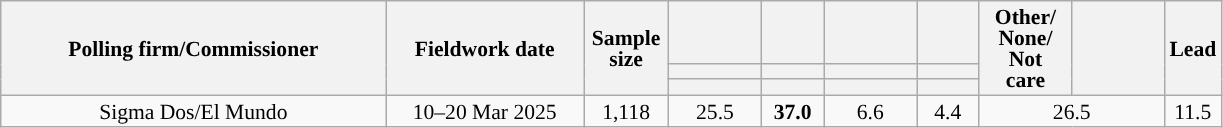<table class="wikitable collapsible collapsed" style="text-align:center; font-size:90%; line-height:14px;">
<tr style="height:42px;">
<th style="width:250px;" rowspan="3">Polling firm/Commissioner</th>
<th style="width:125px;" rowspan="3">Fieldwork date</th>
<th style="width:50px;" rowspan="3">Sample size</th>
<th style="width:55px;"></th>
<th style="width:35px;"></th>
<th style="width:55px;"></th>
<th style="width:35px;"></th>
<th style="width:55px;" rowspan="3">Other/<br>None/<br>Not<br>care</th>
<th style="width:55px;" rowspan="3"></th>
<th style="width:30px;" rowspan="3">Lead</th>
</tr>
<tr>
<th style="color:inherit;background:"></th>
<th style="color:inherit;background:"></th>
<th style="color:inherit;background:"></th>
<th style="color:inherit;background:"></th>
</tr>
<tr>
<th></th>
<th></th>
<th></th>
<th></th>
</tr>
<tr>
<td>Sigma Dos/El Mundo</td>
<td>10–20 Mar 2025</td>
<td>1,118</td>
<td>25.5</td>
<td><strong>37.0</strong></td>
<td>6.6</td>
<td>4.4</td>
<td colspan="2">26.5</td>
<td style="background:">11.5</td>
</tr>
</table>
